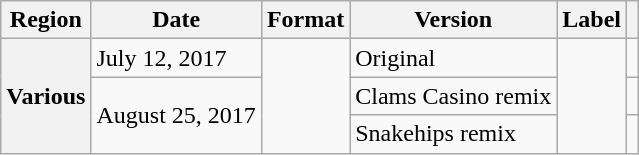<table class="wikitable plainrowheaders">
<tr>
<th scope="col">Region</th>
<th scope="col">Date</th>
<th scope="col">Format</th>
<th scope="col">Version</th>
<th scope="col">Label</th>
<th scope="col"></th>
</tr>
<tr>
<th scope="row" rowspan="3">Various</th>
<td>July 12, 2017</td>
<td rowspan="3"></td>
<td>Original</td>
<td rowspan="3"></td>
<td></td>
</tr>
<tr>
<td rowspan="2">August 25, 2017</td>
<td>Clams Casino remix</td>
<td></td>
</tr>
<tr>
<td>Snakehips remix</td>
<td></td>
</tr>
</table>
